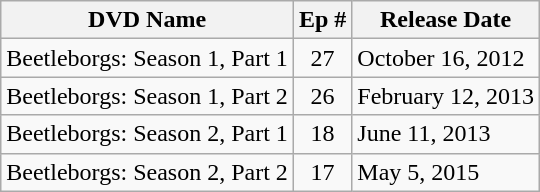<table class="wikitable">
<tr>
<th>DVD Name</th>
<th>Ep #</th>
<th>Release Date</th>
</tr>
<tr>
<td>Beetleborgs: Season 1, Part 1</td>
<td align="center">27</td>
<td>October 16, 2012</td>
</tr>
<tr>
<td>Beetleborgs: Season 1, Part 2</td>
<td align="center">26</td>
<td>February 12, 2013</td>
</tr>
<tr>
<td>Beetleborgs: Season 2, Part 1</td>
<td align="center">18</td>
<td>June 11, 2013</td>
</tr>
<tr>
<td>Beetleborgs: Season 2, Part 2</td>
<td align="center">17</td>
<td>May 5, 2015</td>
</tr>
</table>
